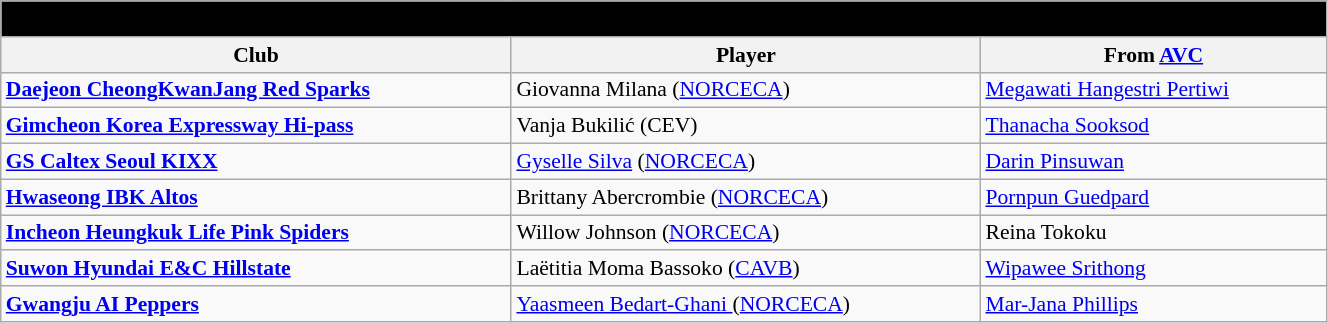<table class="wikitable" style="font-size:90%; width:70%; text-align:left;">
<tr>
<th style=background:black colspan=3><span>The list of 2023–24 V.League (South Korea) Women's Foreign Players</span></th>
</tr>
<tr>
<th>Club</th>
<th>Player</th>
<th>From <a href='#'>AVC</a></th>
</tr>
<tr>
<td><strong><a href='#'>Daejeon CheongKwanJang Red Sparks</a></strong></td>
<td> Giovanna Milana (<a href='#'>NORCECA</a>)</td>
<td> <a href='#'>Megawati Hangestri Pertiwi</a></td>
</tr>
<tr>
<td><strong><a href='#'>Gimcheon Korea Expressway Hi-pass</a></strong></td>
<td> Vanja Bukilić (CEV)</td>
<td> <a href='#'>Thanacha Sooksod</a></td>
</tr>
<tr>
<td><strong><a href='#'>GS Caltex Seoul KIXX</a></strong></td>
<td> <a href='#'>Gyselle Silva</a> (<a href='#'>NORCECA</a>)</td>
<td> <a href='#'>Darin Pinsuwan</a></td>
</tr>
<tr>
<td><strong><a href='#'>Hwaseong IBK Altos</a></strong></td>
<td> Brittany Abercrombie (<a href='#'>NORCECA</a>)</td>
<td> <a href='#'>Pornpun Guedpard</a></td>
</tr>
<tr>
<td><strong><a href='#'>Incheon Heungkuk Life Pink Spiders</a></strong></td>
<td> Willow Johnson (<a href='#'>NORCECA</a>)</td>
<td> Reina Tokoku</td>
</tr>
<tr>
<td><strong><a href='#'>Suwon Hyundai E&C Hillstate</a></strong></td>
<td> Laëtitia Moma Bassoko (<a href='#'>CAVB</a>)</td>
<td> <a href='#'>Wipawee Srithong</a></td>
</tr>
<tr>
<td><strong><a href='#'>Gwangju AI Peppers</a></strong></td>
<td> <a href='#'>Yaasmeen Bedart-Ghani </a>(<a href='#'>NORCECA</a>)</td>
<td> <a href='#'>Mar-Jana Phillips</a></td>
</tr>
</table>
